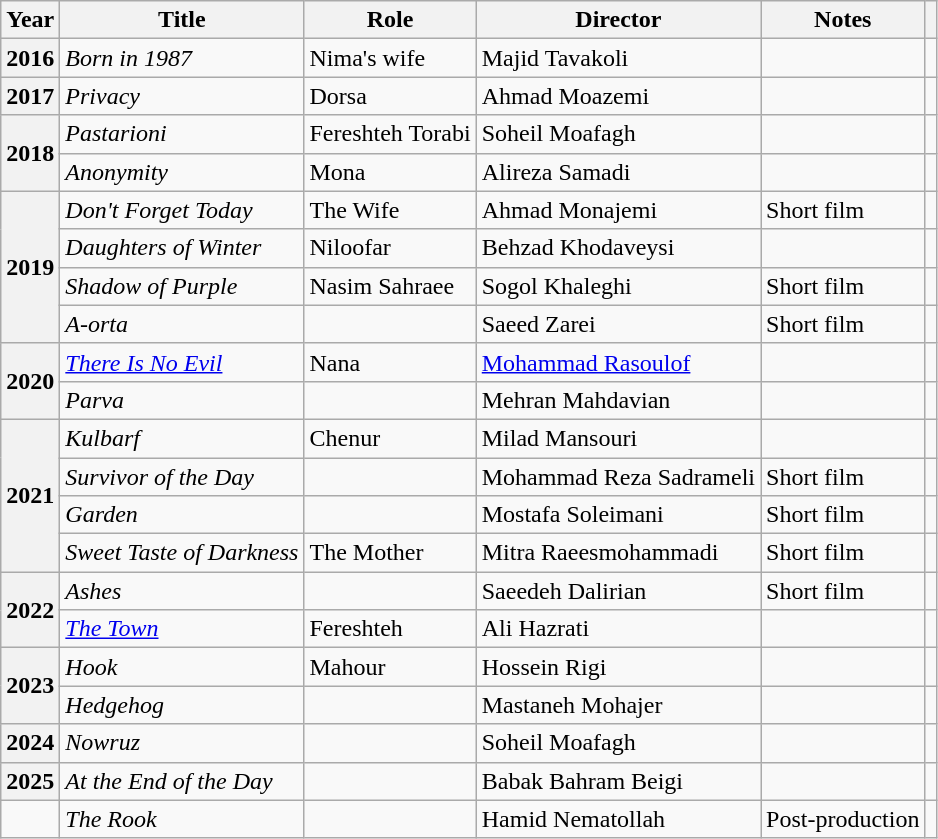<table class="wikitable plainrowheaders sortable"  style=font-size:100%>
<tr>
<th scope="col">Year</th>
<th scope="col">Title</th>
<th scope="col">Role</th>
<th scope="col">Director</th>
<th scope="col" class="unsortable">Notes</th>
<th scope="col" class="unsortable"></th>
</tr>
<tr>
<th scope=row>2016</th>
<td><em>Born in 1987</em></td>
<td>Nima's wife</td>
<td>Majid Tavakoli</td>
<td></td>
<td></td>
</tr>
<tr>
<th scope=row>2017</th>
<td><em>Privacy</em></td>
<td>Dorsa</td>
<td>Ahmad Moazemi</td>
<td></td>
<td></td>
</tr>
<tr>
<th scope=row rowspan="2">2018</th>
<td><em>Pastarioni</em></td>
<td>Fereshteh Torabi</td>
<td>Soheil Moafagh</td>
<td></td>
<td></td>
</tr>
<tr>
<td><em>Anonymity</em></td>
<td>Mona</td>
<td>Alireza Samadi</td>
<td></td>
<td></td>
</tr>
<tr>
<th rowspan="4" scope="row">2019</th>
<td><em>Don't Forget Today</em></td>
<td>The Wife</td>
<td>Ahmad Monajemi</td>
<td>Short film</td>
<td></td>
</tr>
<tr>
<td><em>Daughters of Winter</em></td>
<td>Niloofar</td>
<td>Behzad Khodaveysi</td>
<td></td>
<td></td>
</tr>
<tr>
<td><em>Shadow of Purple</em></td>
<td>Nasim Sahraee</td>
<td>Sogol Khaleghi</td>
<td>Short film</td>
<td></td>
</tr>
<tr>
<td><em>A-orta</em></td>
<td></td>
<td>Saeed Zarei</td>
<td>Short film</td>
<td></td>
</tr>
<tr>
<th scope=row rowspan="2">2020</th>
<td><em><a href='#'>There Is No Evil</a></em></td>
<td>Nana</td>
<td><a href='#'>Mohammad Rasoulof</a></td>
<td></td>
<td></td>
</tr>
<tr>
<td><em>Parva</em></td>
<td></td>
<td>Mehran Mahdavian</td>
<td></td>
<td></td>
</tr>
<tr>
<th scope=row rowspan="4">2021</th>
<td><em>Kulbarf</em></td>
<td>Chenur</td>
<td>Milad Mansouri</td>
<td></td>
<td></td>
</tr>
<tr>
<td><em>Survivor of the Day</em></td>
<td></td>
<td>Mohammad Reza Sadrameli</td>
<td>Short film</td>
<td></td>
</tr>
<tr>
<td><em>Garden</em></td>
<td></td>
<td>Mostafa Soleimani</td>
<td>Short film</td>
<td></td>
</tr>
<tr>
<td><em>Sweet Taste of Darkness</em></td>
<td>The Mother</td>
<td>Mitra Raeesmohammadi</td>
<td>Short film</td>
<td></td>
</tr>
<tr>
<th scope=row rowspan="2">2022</th>
<td><em>Ashes</em></td>
<td></td>
<td>Saeedeh Dalirian</td>
<td>Short film</td>
<td></td>
</tr>
<tr>
<td><em><a href='#'>The Town</a></em></td>
<td>Fereshteh</td>
<td>Ali Hazrati</td>
<td></td>
<td></td>
</tr>
<tr>
<th rowspan="2" scope="row">2023</th>
<td><em>Hook</em></td>
<td>Mahour</td>
<td>Hossein Rigi</td>
<td></td>
<td></td>
</tr>
<tr>
<td><em>Hedgehog</em></td>
<td></td>
<td>Mastaneh Mohajer</td>
<td></td>
<td></td>
</tr>
<tr>
<th scope="row">2024</th>
<td><em>Nowruz</em></td>
<td></td>
<td>Soheil Moafagh</td>
<td></td>
<td></td>
</tr>
<tr>
<th scope="row">2025</th>
<td><em>At the End of the Day</em></td>
<td></td>
<td>Babak Bahram Beigi</td>
<td></td>
<td></td>
</tr>
<tr>
<td></td>
<td><em>The Rook</em></td>
<td></td>
<td>Hamid Nematollah</td>
<td>Post-production</td>
<td></td>
</tr>
</table>
